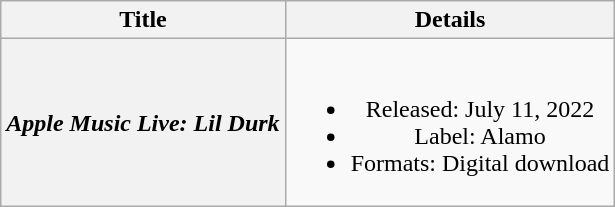<table class="wikitable plainrowheaders" style="text-align:center;">
<tr>
<th scope="col">Title</th>
<th scope="col">Details</th>
</tr>
<tr>
<th scope="row"><em>Apple Music Live: Lil Durk</em></th>
<td><br><ul><li>Released: July 11, 2022</li><li>Label: Alamo</li><li>Formats: Digital download</li></ul></td>
</tr>
</table>
